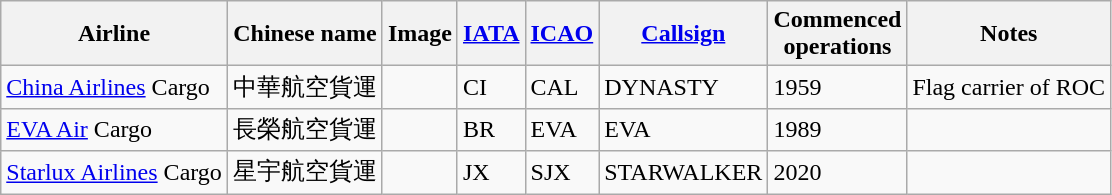<table class="wikitable sortable sticky-header sort-under">
<tr valign="middle">
<th>Airline</th>
<th>Chinese name</th>
<th>Image</th>
<th><a href='#'>IATA</a></th>
<th><a href='#'>ICAO</a></th>
<th><a href='#'>Callsign</a></th>
<th>Commenced <br>operations</th>
<th>Notes</th>
</tr>
<tr>
<td><a href='#'>China Airlines</a> Cargo</td>
<td>中華航空貨運</td>
<td></td>
<td>CI</td>
<td>CAL</td>
<td>DYNASTY</td>
<td>1959</td>
<td>Flag carrier of ROC</td>
</tr>
<tr>
<td><a href='#'>EVA Air</a> Cargo</td>
<td>長榮航空貨運</td>
<td></td>
<td>BR</td>
<td>EVA</td>
<td>EVA</td>
<td>1989</td>
<td></td>
</tr>
<tr>
<td><a href='#'>Starlux Airlines</a> Cargo</td>
<td>星宇航空貨運</td>
<td></td>
<td>JX</td>
<td>SJX</td>
<td>STARWALKER</td>
<td>2020</td>
<td></td>
</tr>
</table>
